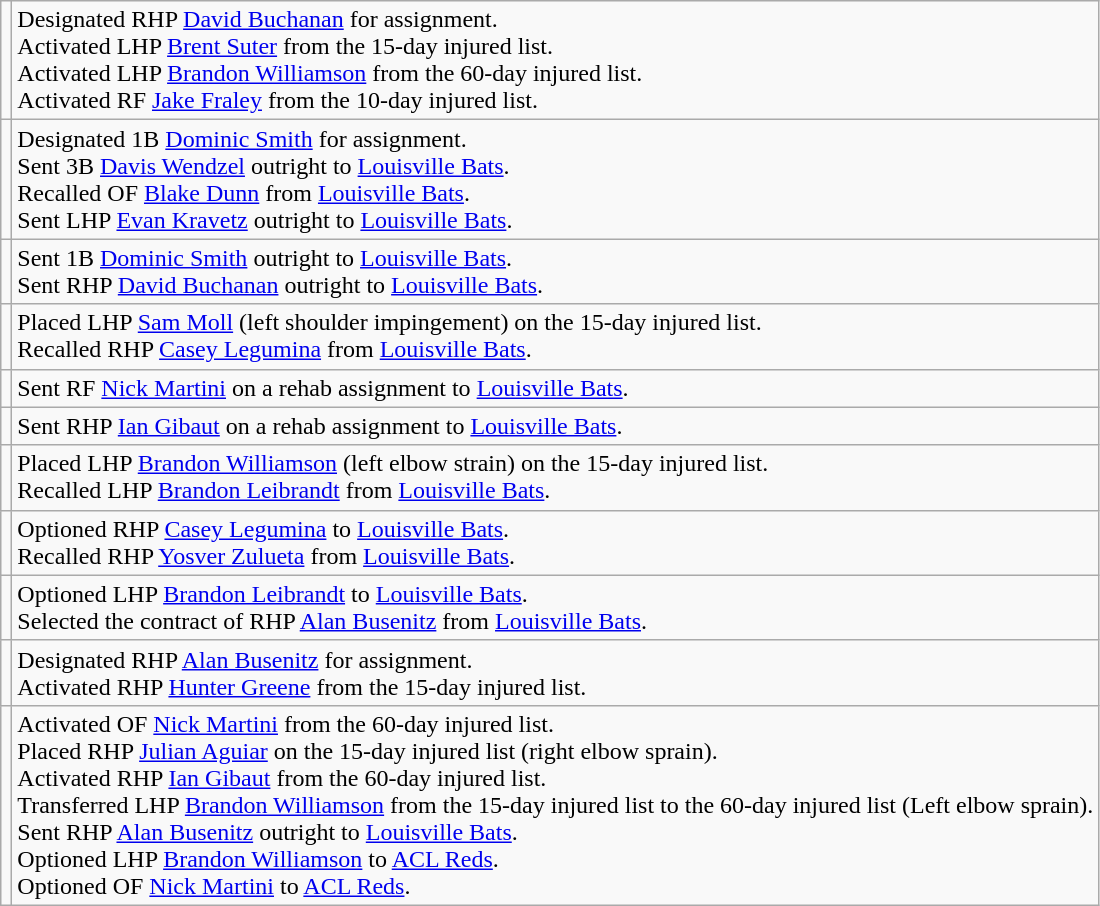<table class="wikitable">
<tr>
<td></td>
<td>Designated RHP <a href='#'>David Buchanan</a> for assignment. <br> Activated LHP <a href='#'>Brent Suter</a> from the 15-day injured list. <br> Activated LHP <a href='#'>Brandon Williamson</a> from the 60-day injured list. <br> Activated RF <a href='#'>Jake Fraley</a> from the 10-day injured list.</td>
</tr>
<tr>
<td></td>
<td>Designated 1B <a href='#'>Dominic Smith</a> for assignment. <br> Sent 3B <a href='#'>Davis Wendzel</a> outright to <a href='#'>Louisville Bats</a>. <br> Recalled OF <a href='#'>Blake Dunn</a> from <a href='#'>Louisville Bats</a>. <br> Sent LHP <a href='#'>Evan Kravetz</a> outright to <a href='#'>Louisville Bats</a>.</td>
</tr>
<tr>
<td></td>
<td>Sent 1B <a href='#'>Dominic Smith</a> outright to <a href='#'>Louisville Bats</a>. <br> Sent RHP <a href='#'>David Buchanan</a> outright to <a href='#'>Louisville Bats</a>.</td>
</tr>
<tr>
<td></td>
<td>Placed LHP <a href='#'>Sam Moll</a> (left shoulder impingement) on the 15-day injured list. <br> Recalled RHP <a href='#'>Casey Legumina</a> from <a href='#'>Louisville Bats</a>.</td>
</tr>
<tr>
<td></td>
<td>Sent RF <a href='#'>Nick Martini</a> on a rehab assignment to <a href='#'>Louisville Bats</a>.</td>
</tr>
<tr>
<td></td>
<td>Sent RHP <a href='#'>Ian Gibaut</a> on a rehab assignment to <a href='#'>Louisville Bats</a>.</td>
</tr>
<tr>
<td></td>
<td>Placed LHP <a href='#'>Brandon Williamson</a> (left elbow strain) on the 15-day injured list. <br> Recalled LHP <a href='#'>Brandon Leibrandt</a> from <a href='#'>Louisville Bats</a>.</td>
</tr>
<tr>
<td></td>
<td>Optioned RHP <a href='#'>Casey Legumina</a> to <a href='#'>Louisville Bats</a>. <br> Recalled RHP <a href='#'>Yosver Zulueta</a> from <a href='#'>Louisville Bats</a>.</td>
</tr>
<tr>
<td></td>
<td>Optioned LHP <a href='#'>Brandon Leibrandt</a> to <a href='#'>Louisville Bats</a>. <br> Selected the contract of RHP <a href='#'>Alan Busenitz</a> from <a href='#'>Louisville Bats</a>.</td>
</tr>
<tr>
<td></td>
<td>Designated RHP <a href='#'>Alan Busenitz</a> for assignment. <br> Activated RHP <a href='#'>Hunter Greene</a> from the 15-day injured list.</td>
</tr>
<tr>
<td></td>
<td>Activated OF <a href='#'>Nick Martini</a> from the 60-day injured list. <br> Placed RHP <a href='#'>Julian Aguiar</a> on the 15-day injured list (right elbow sprain). <br> Activated RHP <a href='#'>Ian Gibaut</a> from the 60-day injured list. <br> Transferred LHP <a href='#'>Brandon Williamson</a> from the 15-day injured list to the 60-day injured list (Left elbow sprain). <br> Sent RHP <a href='#'>Alan Busenitz</a> outright to <a href='#'>Louisville Bats</a>. <br> Optioned LHP <a href='#'>Brandon Williamson</a> to <a href='#'>ACL Reds</a>. <br> Optioned OF <a href='#'>Nick Martini</a> to <a href='#'>ACL Reds</a>.</td>
</tr>
</table>
